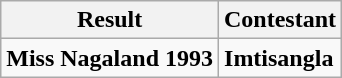<table class="wikitable">
<tr>
<th>Result</th>
<th>Contestant</th>
</tr>
<tr>
<td><strong>Miss Nagaland 1993</strong></td>
<td><strong>Imtisangla</strong></td>
</tr>
</table>
